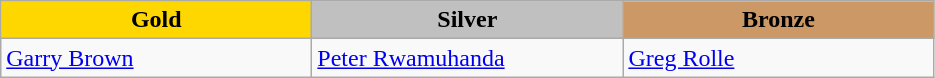<table class="wikitable" style="text-align:left">
<tr align="center">
<td width=200 bgcolor=gold><strong>Gold</strong></td>
<td width=200 bgcolor=silver><strong>Silver</strong></td>
<td width=200 bgcolor=CC9966><strong>Bronze</strong></td>
</tr>
<tr>
<td><a href='#'>Garry Brown</a><br><em></em></td>
<td><a href='#'>Peter Rwamuhanda</a><br><em></em></td>
<td><a href='#'>Greg Rolle</a><br><em></em></td>
</tr>
</table>
